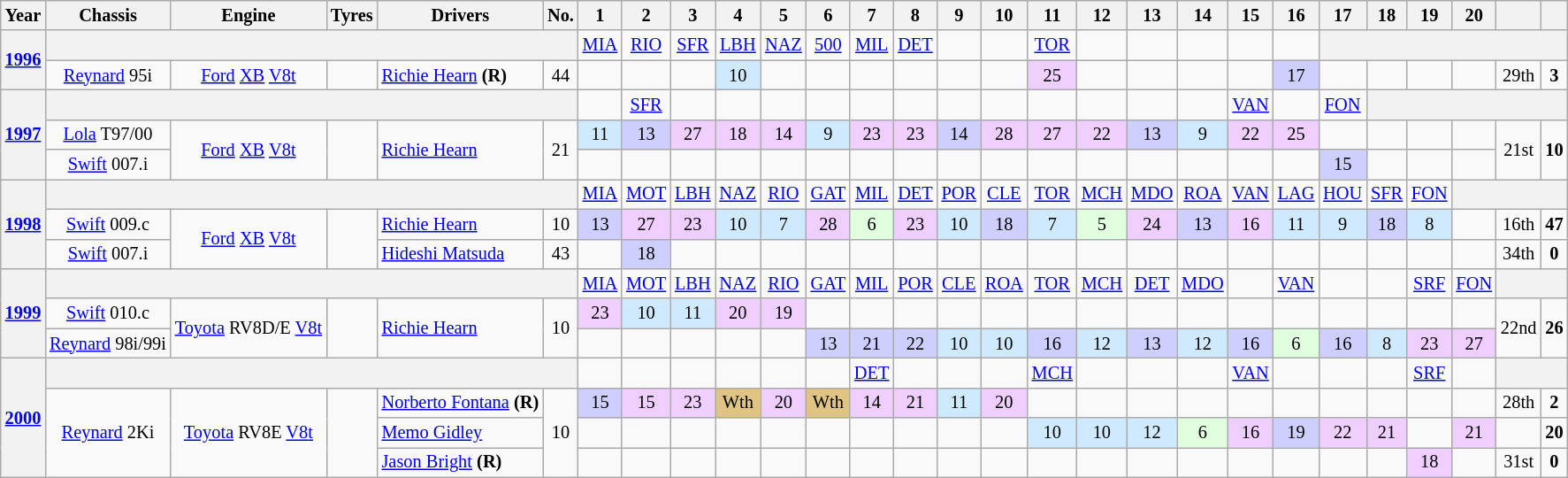<table class="wikitable" style="text-align:center; font-size:85%">
<tr>
<th>Year</th>
<th>Chassis</th>
<th>Engine</th>
<th>Tyres</th>
<th>Drivers</th>
<th>No.</th>
<th>1</th>
<th>2</th>
<th>3</th>
<th>4</th>
<th>5</th>
<th>6</th>
<th>7</th>
<th>8</th>
<th>9</th>
<th>10</th>
<th>11</th>
<th>12</th>
<th>13</th>
<th>14</th>
<th>15</th>
<th>16</th>
<th>17</th>
<th>18</th>
<th>19</th>
<th>20</th>
<th></th>
<th></th>
</tr>
<tr>
<th rowspan=2><a href='#'>1996</a></th>
<th colspan=5></th>
<td><a href='#'>MIA</a></td>
<td><a href='#'>RIO</a></td>
<td><a href='#'>SFR</a></td>
<td><a href='#'>LBH</a></td>
<td><a href='#'>NAZ</a></td>
<td><a href='#'>500</a></td>
<td><a href='#'>MIL</a></td>
<td><a href='#'>DET</a></td>
<td></td>
<td></td>
<td><a href='#'>TOR</a></td>
<td></td>
<td></td>
<td></td>
<td></td>
<td></td>
<th colspan=7></th>
</tr>
<tr>
<td><a href='#'>Reynard</a> 95i</td>
<td><a href='#'>Ford</a> <a href='#'>XB</a> <a href='#'>V8</a><a href='#'>t</a></td>
<td></td>
<td align=left> <a href='#'>Richie Hearn</a> <strong>(R)</strong></td>
<td>44</td>
<td></td>
<td></td>
<td></td>
<td style="background:#CFEAFF;">10</td>
<td></td>
<td></td>
<td></td>
<td></td>
<td></td>
<td></td>
<td style="background:#efcfff;">25</td>
<td></td>
<td></td>
<td></td>
<td></td>
<td style="background:#cfcfff;">17</td>
<td></td>
<td></td>
<td></td>
<td></td>
<td>29th</td>
<td><strong>3</strong></td>
</tr>
<tr>
<th rowspan="3"><a href='#'>1997</a></th>
<th colspan=5></th>
<td></td>
<td><a href='#'>SFR</a></td>
<td></td>
<td></td>
<td></td>
<td></td>
<td></td>
<td></td>
<td></td>
<td></td>
<td></td>
<td></td>
<td></td>
<td></td>
<td><a href='#'>VAN</a></td>
<td></td>
<td><a href='#'>FON</a></td>
<th colspan=6></th>
</tr>
<tr>
<td><a href='#'>Lola</a> T97/00</td>
<td rowspan="2"><a href='#'>Ford</a> <a href='#'>XB</a> <a href='#'>V8</a><a href='#'>t</a></td>
<td rowspan="2"></td>
<td rowspan="2" align="left"> <a href='#'>Richie Hearn</a></td>
<td rowspan="2">21</td>
<td style="background:#CFEAFF;">11</td>
<td style="background:#CFCFFF;">13</td>
<td style="background:#EFCFFF;">27</td>
<td style="background:#EFCFFF;">18</td>
<td style="background:#EFCFFF;">14</td>
<td style="background:#CFEAFF;">9</td>
<td style="background:#EFCFFF;">23</td>
<td style="background:#EFCFFF;">23</td>
<td style="background:#CFCFFF;">14</td>
<td style="background:#EFCFFF;">28</td>
<td style="background:#EFCFFF;">27</td>
<td style="background:#EFCFFF;">22</td>
<td style="background:#CFCFFF;">13</td>
<td style="background:#CFEAFF;">9</td>
<td style="background:#EFCFFF;">22</td>
<td style="background:#EFCFFF;">25</td>
<td></td>
<td></td>
<td></td>
<td></td>
<td rowspan="2">21st</td>
<td rowspan="2"><strong>10</strong></td>
</tr>
<tr>
<td><a href='#'>Swift</a> 007.i</td>
<td></td>
<td></td>
<td></td>
<td></td>
<td></td>
<td></td>
<td></td>
<td></td>
<td></td>
<td></td>
<td></td>
<td></td>
<td></td>
<td></td>
<td></td>
<td></td>
<td style="background:#CFCFFF;">15</td>
<td></td>
<td></td>
<td></td>
</tr>
<tr>
<th rowspan=3><a href='#'>1998</a></th>
<th colspan=5></th>
<td><a href='#'>MIA</a></td>
<td><a href='#'>MOT</a></td>
<td><a href='#'>LBH</a></td>
<td><a href='#'>NAZ</a></td>
<td><a href='#'>RIO</a></td>
<td><a href='#'>GAT</a></td>
<td><a href='#'>MIL</a></td>
<td><a href='#'>DET</a></td>
<td><a href='#'>POR</a></td>
<td><a href='#'>CLE</a></td>
<td><a href='#'>TOR</a></td>
<td><a href='#'>MCH</a></td>
<td><a href='#'>MDO</a></td>
<td><a href='#'>ROA</a></td>
<td><a href='#'>VAN</a></td>
<td><a href='#'>LAG</a></td>
<td><a href='#'>HOU</a></td>
<td><a href='#'>SFR</a></td>
<td><a href='#'>FON</a></td>
<th colspan=4></th>
</tr>
<tr>
<td><a href='#'>Swift</a> 009.c</td>
<td rowspan=2><a href='#'>Ford</a> <a href='#'>XB</a> <a href='#'>V8</a><a href='#'>t</a></td>
<td rowspan=2></td>
<td align=left> <a href='#'>Richie Hearn</a></td>
<td>10</td>
<td style="background:#CFCFFF;">13</td>
<td style="background:#EFCFFF;">27</td>
<td style="background:#EFCFFF;">23</td>
<td style="background:#CFEAFF;">10</td>
<td style="background:#CFEAFF;">7</td>
<td style="background:#EFCFFF;">28</td>
<td style="background:#DFFFDF;">6</td>
<td style="background:#EFCFFF;">23</td>
<td style="background:#CFEAFF;">10</td>
<td style="background:#CFCFFF;">18</td>
<td style="background:#CFEAFF;">7</td>
<td style="background:#dfffdf;">5</td>
<td style="background:#EFCFFF;">24</td>
<td style="background:#CFCFFF;">13</td>
<td style="background:#EFCFFF;">16</td>
<td style="background:#CFEAFF;">11</td>
<td style="background:#CFEAFF;">9</td>
<td style="background:#CFCFFF;">18</td>
<td style="background:#CFEAFF;">8</td>
<td></td>
<td>16th</td>
<td><strong>47</strong></td>
</tr>
<tr>
<td><a href='#'>Swift</a> 007.i</td>
<td align=left> <a href='#'>Hideshi Matsuda</a></td>
<td>43</td>
<td></td>
<td style="background:#CFCFFF;">18</td>
<td></td>
<td></td>
<td></td>
<td></td>
<td></td>
<td></td>
<td></td>
<td></td>
<td></td>
<td></td>
<td></td>
<td></td>
<td></td>
<td></td>
<td></td>
<td></td>
<td></td>
<td></td>
<td>34th</td>
<td><strong>0</strong></td>
</tr>
<tr>
<th rowspan=3><a href='#'>1999</a></th>
<th colspan=5></th>
<td><a href='#'>MIA</a></td>
<td><a href='#'>MOT</a></td>
<td><a href='#'>LBH</a></td>
<td><a href='#'>NAZ</a></td>
<td><a href='#'>RIO</a></td>
<td><a href='#'>GAT</a></td>
<td><a href='#'>MIL</a></td>
<td><a href='#'>POR</a></td>
<td><a href='#'>CLE</a></td>
<td><a href='#'>ROA</a></td>
<td><a href='#'>TOR</a></td>
<td><a href='#'>MCH</a></td>
<td><a href='#'>DET</a></td>
<td><a href='#'>MDO</a></td>
<td></td>
<td><a href='#'>VAN</a></td>
<td></td>
<td></td>
<td><a href='#'>SRF</a></td>
<td><a href='#'>FON</a></td>
<th colspan=3></th>
</tr>
<tr>
<td><a href='#'>Swift</a> 010.c</td>
<td rowspan=2><a href='#'>Toyota</a> RV8D/E <a href='#'>V8</a><a href='#'>t</a></td>
<td rowspan=2></td>
<td rowspan=2 align=left> <a href='#'>Richie Hearn</a></td>
<td rowspan=2>10</td>
<td style="background:#EFCFFF;">23</td>
<td style="background:#CFEAFF;">10</td>
<td style="background:#CFEAFF;">11</td>
<td style="background:#EFCFFF;">20</td>
<td style="background:#EFCFFF;">19</td>
<td></td>
<td></td>
<td></td>
<td></td>
<td></td>
<td></td>
<td></td>
<td></td>
<td></td>
<td></td>
<td></td>
<td></td>
<td></td>
<td></td>
<td></td>
<td rowspan=2>22nd</td>
<td rowspan=2><strong>26</strong></td>
</tr>
<tr>
<td><a href='#'>Reynard</a> 98i/99i</td>
<td></td>
<td></td>
<td></td>
<td></td>
<td></td>
<td style="background:#CFCFFF;">13</td>
<td style="background:#CFCFFF;">21</td>
<td style="background:#CFCFFF;">22</td>
<td style="background:#CFEAFF;">10</td>
<td style="background:#CFEAFF;">10</td>
<td style="background:#CFCFFF;">16</td>
<td style="background:#CFEAFF;">12</td>
<td style="background:#CFCFFF;">13</td>
<td style="background:#CFEAFF;">12</td>
<td style="background:#CFCFFF;">16</td>
<td style="background:#DFFFDF;">6</td>
<td style="background:#CFCFFF;">16</td>
<td style="background:#CFEAFF;">8</td>
<td style="background:#EFCFFF;">23</td>
<td style="background:#EFCFFF;">27</td>
</tr>
<tr>
<th rowspan=4><a href='#'>2000</a></th>
<th colspan=5></th>
<td></td>
<td></td>
<td></td>
<td></td>
<td></td>
<td></td>
<td><a href='#'>DET</a></td>
<td></td>
<td></td>
<td></td>
<td><a href='#'>MCH</a></td>
<td></td>
<td></td>
<td></td>
<td><a href='#'>VAN</a></td>
<td></td>
<td></td>
<td></td>
<td><a href='#'>SRF</a></td>
<td></td>
<th colspan=3></th>
</tr>
<tr>
<td rowspan=3><a href='#'>Reynard</a> 2Ki</td>
<td rowspan=3><a href='#'>Toyota</a> RV8E <a href='#'>V8</a><a href='#'>t</a></td>
<td rowspan=3></td>
<td align=left> <a href='#'>Norberto Fontana</a> <strong>(R)</strong></td>
<td rowspan=3>10</td>
<td style="background:#CFCFFF;">15</td>
<td style="background:#efcfff;">15</td>
<td style="background:#efcfff;">23</td>
<td style="background:#DFC484;">Wth</td>
<td style="background:#efcfff;">20</td>
<td style="background:#DFC484;">Wth</td>
<td style="background:#efcfff;">14</td>
<td style="background:#efcfff;">21</td>
<td style="background:#CFEAFF;">11</td>
<td style="background:#efcfff;">20</td>
<td></td>
<td></td>
<td></td>
<td></td>
<td></td>
<td></td>
<td></td>
<td></td>
<td></td>
<td></td>
<td>28th</td>
<td><strong>2</strong></td>
</tr>
<tr>
<td align=left> <a href='#'>Memo Gidley</a></td>
<td></td>
<td></td>
<td></td>
<td></td>
<td></td>
<td></td>
<td></td>
<td></td>
<td></td>
<td></td>
<td style="background:#CFEAFF;">10</td>
<td style="background:#CFEAFF;">10</td>
<td style="background:#CFEAFF;">12</td>
<td style="background:#DFFFDF;">6</td>
<td style="background:#efcfff;">16</td>
<td style="background:#CFCFFF;">19</td>
<td style="background:#efcfff;">22</td>
<td style="background:#efcfff;">21</td>
<td></td>
<td style="background:#efcfff;">21</td>
<td></td>
<td><strong>20</strong></td>
</tr>
<tr>
<td align=left> <a href='#'>Jason Bright</a> <strong>(R)</strong></td>
<td></td>
<td></td>
<td></td>
<td></td>
<td></td>
<td></td>
<td></td>
<td></td>
<td></td>
<td></td>
<td></td>
<td></td>
<td></td>
<td></td>
<td></td>
<td></td>
<td></td>
<td></td>
<td style="background:#efcfff;">18</td>
<td></td>
<td>31st</td>
<td><strong>0</strong></td>
</tr>
</table>
